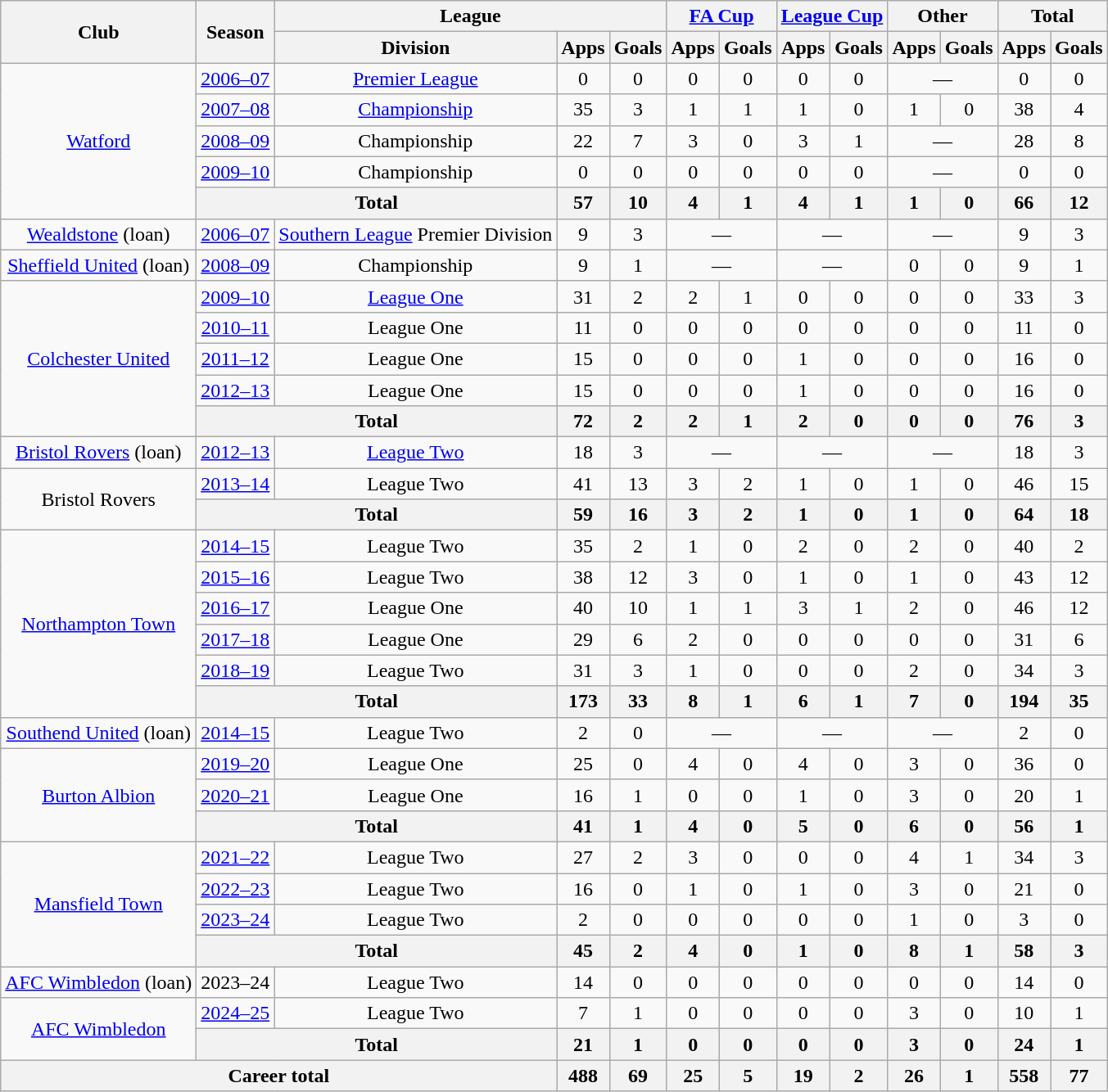<table class=wikitable style=text-align:center>
<tr>
<th rowspan=2>Club</th>
<th rowspan=2>Season</th>
<th colspan=3>League</th>
<th colspan=2><a href='#'>FA Cup</a></th>
<th colspan=2><a href='#'>League Cup</a></th>
<th colspan=2>Other</th>
<th colspan=2>Total</th>
</tr>
<tr>
<th>Division</th>
<th>Apps</th>
<th>Goals</th>
<th>Apps</th>
<th>Goals</th>
<th>Apps</th>
<th>Goals</th>
<th>Apps</th>
<th>Goals</th>
<th>Apps</th>
<th>Goals</th>
</tr>
<tr>
<td rowspan="5"><a href='#'>Watford</a></td>
<td><a href='#'>2006–07</a></td>
<td><a href='#'>Premier League</a></td>
<td>0</td>
<td>0</td>
<td>0</td>
<td>0</td>
<td>0</td>
<td>0</td>
<td colspan="2">—</td>
<td>0</td>
<td>0</td>
</tr>
<tr>
<td><a href='#'>2007–08</a></td>
<td><a href='#'>Championship</a></td>
<td>35</td>
<td>3</td>
<td>1</td>
<td>1</td>
<td>1</td>
<td>0</td>
<td>1</td>
<td>0</td>
<td>38</td>
<td>4</td>
</tr>
<tr>
<td><a href='#'>2008–09</a></td>
<td>Championship</td>
<td>22</td>
<td>7</td>
<td>3</td>
<td>0</td>
<td>3</td>
<td>1</td>
<td colspan=2>—</td>
<td>28</td>
<td>8</td>
</tr>
<tr>
<td><a href='#'>2009–10</a></td>
<td>Championship</td>
<td>0</td>
<td>0</td>
<td>0</td>
<td>0</td>
<td>0</td>
<td>0</td>
<td colspan=2>—</td>
<td>0</td>
<td>0</td>
</tr>
<tr>
<th colspan=2>Total</th>
<th>57</th>
<th>10</th>
<th>4</th>
<th>1</th>
<th>4</th>
<th>1</th>
<th>1</th>
<th>0</th>
<th>66</th>
<th>12</th>
</tr>
<tr>
<td><a href='#'>Wealdstone</a> (loan)</td>
<td><a href='#'>2006–07</a></td>
<td><a href='#'>Southern League</a> Premier Division</td>
<td>9</td>
<td>3</td>
<td colspan="2">—</td>
<td colspan="2">—</td>
<td colspan="2">—</td>
<td>9</td>
<td>3</td>
</tr>
<tr>
<td><a href='#'>Sheffield United</a> (loan)</td>
<td><a href='#'>2008–09</a></td>
<td>Championship</td>
<td>9</td>
<td>1</td>
<td colspan=2>—</td>
<td colspan=2>—</td>
<td>0</td>
<td>0</td>
<td>9</td>
<td>1</td>
</tr>
<tr>
<td rowspan=5><a href='#'>Colchester United</a></td>
<td><a href='#'>2009–10</a></td>
<td><a href='#'>League One</a></td>
<td>31</td>
<td>2</td>
<td>2</td>
<td>1</td>
<td>0</td>
<td>0</td>
<td>0</td>
<td>0</td>
<td>33</td>
<td>3</td>
</tr>
<tr>
<td><a href='#'>2010–11</a></td>
<td>League One</td>
<td>11</td>
<td>0</td>
<td>0</td>
<td>0</td>
<td>0</td>
<td>0</td>
<td>0</td>
<td>0</td>
<td>11</td>
<td>0</td>
</tr>
<tr>
<td><a href='#'>2011–12</a></td>
<td>League One</td>
<td>15</td>
<td>0</td>
<td>0</td>
<td>0</td>
<td>1</td>
<td>0</td>
<td>0</td>
<td>0</td>
<td>16</td>
<td>0</td>
</tr>
<tr>
<td><a href='#'>2012–13</a></td>
<td>League One</td>
<td>15</td>
<td>0</td>
<td>0</td>
<td>0</td>
<td>1</td>
<td>0</td>
<td>0</td>
<td>0</td>
<td>16</td>
<td>0</td>
</tr>
<tr>
<th colspan=2>Total</th>
<th>72</th>
<th>2</th>
<th>2</th>
<th>1</th>
<th>2</th>
<th>0</th>
<th>0</th>
<th>0</th>
<th>76</th>
<th>3</th>
</tr>
<tr>
<td><a href='#'>Bristol Rovers</a> (loan)</td>
<td><a href='#'>2012–13</a></td>
<td><a href='#'>League Two</a></td>
<td>18</td>
<td>3</td>
<td colspan=2>—</td>
<td colspan=2>—</td>
<td colspan=2>—</td>
<td>18</td>
<td>3</td>
</tr>
<tr>
<td rowspan=2>Bristol Rovers</td>
<td><a href='#'>2013–14</a></td>
<td>League Two</td>
<td>41</td>
<td>13</td>
<td>3</td>
<td>2</td>
<td>1</td>
<td>0</td>
<td>1</td>
<td>0</td>
<td>46</td>
<td>15</td>
</tr>
<tr>
<th colspan=2>Total</th>
<th>59</th>
<th>16</th>
<th>3</th>
<th>2</th>
<th>1</th>
<th>0</th>
<th>1</th>
<th>0</th>
<th>64</th>
<th>18</th>
</tr>
<tr>
<td rowspan=6><a href='#'>Northampton Town</a></td>
<td><a href='#'>2014–15</a></td>
<td>League Two</td>
<td>35</td>
<td>2</td>
<td>1</td>
<td>0</td>
<td>2</td>
<td>0</td>
<td>2</td>
<td>0</td>
<td>40</td>
<td>2</td>
</tr>
<tr>
<td><a href='#'>2015–16</a></td>
<td>League Two</td>
<td>38</td>
<td>12</td>
<td>3</td>
<td>0</td>
<td>1</td>
<td>0</td>
<td>1</td>
<td>0</td>
<td>43</td>
<td>12</td>
</tr>
<tr>
<td><a href='#'>2016–17</a></td>
<td>League One</td>
<td>40</td>
<td>10</td>
<td>1</td>
<td>1</td>
<td>3</td>
<td>1</td>
<td>2</td>
<td>0</td>
<td>46</td>
<td>12</td>
</tr>
<tr>
<td><a href='#'>2017–18</a></td>
<td>League One</td>
<td>29</td>
<td>6</td>
<td>2</td>
<td>0</td>
<td>0</td>
<td>0</td>
<td>0</td>
<td>0</td>
<td>31</td>
<td>6</td>
</tr>
<tr>
<td><a href='#'>2018–19</a></td>
<td>League Two</td>
<td>31</td>
<td>3</td>
<td>1</td>
<td>0</td>
<td>0</td>
<td>0</td>
<td>2</td>
<td>0</td>
<td>34</td>
<td>3</td>
</tr>
<tr>
<th colspan=2>Total</th>
<th>173</th>
<th>33</th>
<th>8</th>
<th>1</th>
<th>6</th>
<th>1</th>
<th>7</th>
<th>0</th>
<th>194</th>
<th>35</th>
</tr>
<tr>
<td><a href='#'>Southend United</a> (loan)</td>
<td><a href='#'>2014–15</a></td>
<td>League Two</td>
<td>2</td>
<td>0</td>
<td colspan=2>—</td>
<td colspan=2>—</td>
<td colspan=2>—</td>
<td>2</td>
<td>0</td>
</tr>
<tr>
<td rowspan=3><a href='#'>Burton Albion</a></td>
<td><a href='#'>2019–20</a></td>
<td>League One</td>
<td>25</td>
<td>0</td>
<td>4</td>
<td>0</td>
<td>4</td>
<td>0</td>
<td>3</td>
<td>0</td>
<td>36</td>
<td>0</td>
</tr>
<tr>
<td><a href='#'>2020–21</a></td>
<td>League One</td>
<td>16</td>
<td>1</td>
<td>0</td>
<td>0</td>
<td>1</td>
<td>0</td>
<td>3</td>
<td>0</td>
<td>20</td>
<td>1</td>
</tr>
<tr>
<th colspan=2>Total</th>
<th>41</th>
<th>1</th>
<th>4</th>
<th>0</th>
<th>5</th>
<th>0</th>
<th>6</th>
<th>0</th>
<th>56</th>
<th>1</th>
</tr>
<tr>
<td rowspan="4"><a href='#'>Mansfield Town</a></td>
<td><a href='#'>2021–22</a></td>
<td>League Two</td>
<td>27</td>
<td>2</td>
<td>3</td>
<td>0</td>
<td>0</td>
<td>0</td>
<td>4</td>
<td>1</td>
<td>34</td>
<td>3</td>
</tr>
<tr>
<td><a href='#'>2022–23</a></td>
<td>League Two</td>
<td>16</td>
<td>0</td>
<td>1</td>
<td>0</td>
<td>1</td>
<td>0</td>
<td>3</td>
<td>0</td>
<td>21</td>
<td>0</td>
</tr>
<tr>
<td><a href='#'>2023–24</a></td>
<td>League Two</td>
<td>2</td>
<td>0</td>
<td>0</td>
<td>0</td>
<td>0</td>
<td>0</td>
<td>1</td>
<td>0</td>
<td>3</td>
<td>0</td>
</tr>
<tr>
<th colspan="2">Total</th>
<th>45</th>
<th>2</th>
<th>4</th>
<th>0</th>
<th>1</th>
<th>0</th>
<th>8</th>
<th>1</th>
<th>58</th>
<th>3</th>
</tr>
<tr>
<td><a href='#'>AFC Wimbledon</a> (loan)</td>
<td>2023–24</td>
<td>League Two</td>
<td>14</td>
<td>0</td>
<td>0</td>
<td>0</td>
<td>0</td>
<td>0</td>
<td>0</td>
<td>0</td>
<td>14</td>
<td>0</td>
</tr>
<tr>
<td rowspan="2"><a href='#'>AFC Wimbledon</a></td>
<td><a href='#'>2024–25</a></td>
<td>League Two</td>
<td>7</td>
<td>1</td>
<td>0</td>
<td>0</td>
<td>0</td>
<td>0</td>
<td>3</td>
<td>0</td>
<td>10</td>
<td>1</td>
</tr>
<tr>
<th colspan="2">Total</th>
<th>21</th>
<th>1</th>
<th>0</th>
<th>0</th>
<th>0</th>
<th>0</th>
<th>3</th>
<th>0</th>
<th>24</th>
<th>1</th>
</tr>
<tr>
<th colspan="3">Career total</th>
<th>488</th>
<th>69</th>
<th>25</th>
<th>5</th>
<th>19</th>
<th>2</th>
<th>26</th>
<th>1</th>
<th>558</th>
<th>77</th>
</tr>
</table>
